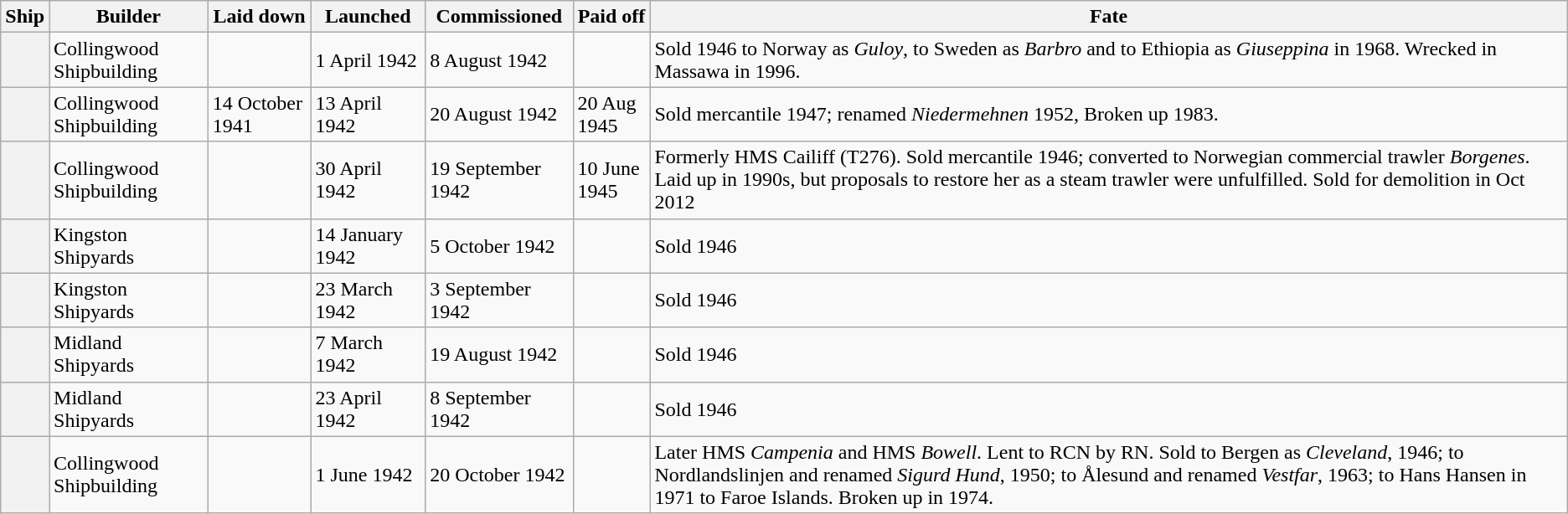<table class="wikitable sortable plainrowheaders">
<tr>
<th scope="col">Ship</th>
<th scope="col">Builder</th>
<th scope="col">Laid down</th>
<th scope="col">Launched</th>
<th scope="col">Commissioned</th>
<th scope="col">Paid off</th>
<th scope="col">Fate</th>
</tr>
<tr>
<th scope="row"></th>
<td>Collingwood Shipbuilding</td>
<td></td>
<td>1 April 1942</td>
<td>8 August 1942</td>
<td></td>
<td>Sold 1946 to Norway as <em>Guloy</em>, to Sweden as <em>Barbro</em> and to Ethiopia as <em>Giuseppina</em> in 1968. Wrecked in Massawa in 1996.</td>
</tr>
<tr>
<th scope="row"></th>
<td>Collingwood Shipbuilding</td>
<td>14 October 1941</td>
<td>13 April 1942</td>
<td>20 August 1942</td>
<td>20 Aug 1945</td>
<td>Sold mercantile 1947; renamed <em>Niedermehnen</em> 1952, Broken up 1983.</td>
</tr>
<tr>
<th scope="row"></th>
<td>Collingwood Shipbuilding</td>
<td></td>
<td>30 April 1942</td>
<td>19 September 1942</td>
<td>10 June 1945</td>
<td>Formerly HMS Cailiff (T276). Sold mercantile 1946; converted to Norwegian commercial trawler <em>Borgenes</em>.  Laid up in 1990s, but proposals to restore her as a steam trawler  were unfulfilled.  Sold for demolition in Oct 2012 </td>
</tr>
<tr>
<th scope="row"></th>
<td>Kingston Shipyards</td>
<td></td>
<td>14 January 1942</td>
<td>5 October 1942</td>
<td></td>
<td>Sold 1946</td>
</tr>
<tr>
<th scope="row"></th>
<td>Kingston Shipyards</td>
<td></td>
<td>23 March 1942</td>
<td>3 September 1942</td>
<td></td>
<td>Sold 1946</td>
</tr>
<tr>
<th scope="row"></th>
<td>Midland Shipyards</td>
<td></td>
<td>7 March 1942</td>
<td>19 August 1942</td>
<td></td>
<td>Sold 1946</td>
</tr>
<tr>
<th scope="row"></th>
<td>Midland Shipyards</td>
<td></td>
<td>23 April 1942</td>
<td>8 September 1942</td>
<td></td>
<td>Sold 1946</td>
</tr>
<tr>
<th scope="row"></th>
<td>Collingwood Shipbuilding</td>
<td></td>
<td>1 June 1942</td>
<td>20 October 1942</td>
<td></td>
<td>Later HMS <em>Campenia</em> and HMS <em>Bowell</em>. Lent to RCN by RN. Sold to Bergen as <em>Cleveland</em>, 1946; to Nordlandslinjen and renamed <em>Sigurd Hund</em>, 1950; to Ålesund and renamed <em>Vestfar</em>, 1963; to Hans Hansen in 1971 to Faroe Islands. Broken up in 1974.</td>
</tr>
</table>
